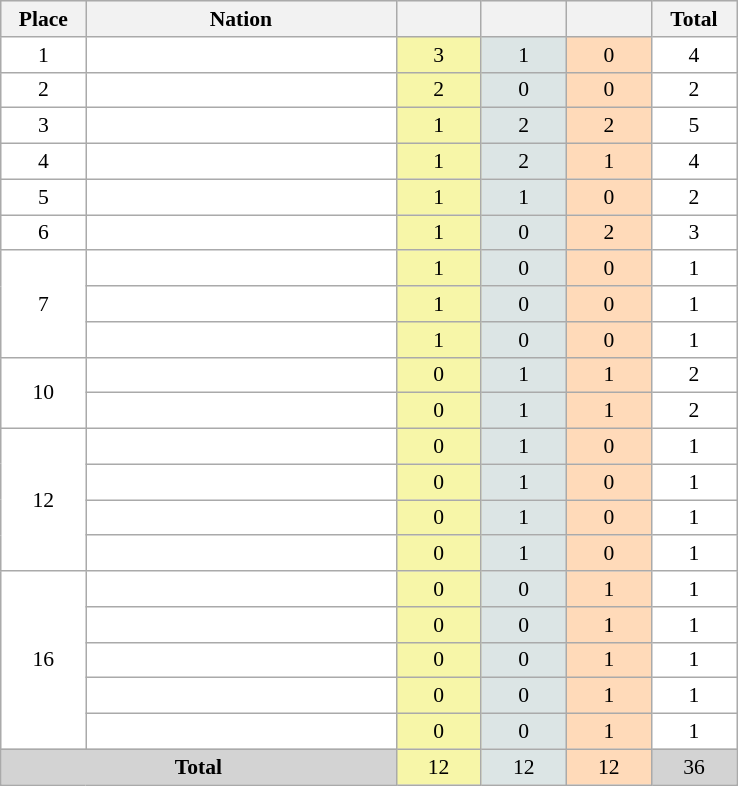<table class=wikitable style="border:1px solid #AAAAAA;font-size:90%">
<tr bgcolor="#EFEFEF">
<th width=50>Place</th>
<th width=200>Nation</th>
<th width=50></th>
<th width=50></th>
<th width=50></th>
<th width=50>Total</th>
</tr>
<tr align="center" valign="center" bgcolor="#FFFFFF">
<td>1</td>
<td align="left"></td>
<td style="background:#F7F6A8;">3</td>
<td style="background:#DCE5E5;">1</td>
<td style="background:#FFDAB9;">0</td>
<td>4</td>
</tr>
<tr align="center" valign="center" bgcolor="#FFFFFF">
<td>2</td>
<td align="left"></td>
<td style="background:#F7F6A8;">2</td>
<td style="background:#DCE5E5;">0</td>
<td style="background:#FFDAB9;">0</td>
<td>2</td>
</tr>
<tr align="center" valign="center" bgcolor="#FFFFFF">
<td>3</td>
<td align="left"></td>
<td style="background:#F7F6A8;">1</td>
<td style="background:#DCE5E5;">2</td>
<td style="background:#FFDAB9;">2</td>
<td>5</td>
</tr>
<tr align="center" valign="center" bgcolor="#FFFFFF">
<td>4</td>
<td align="left"></td>
<td style="background:#F7F6A8;">1</td>
<td style="background:#DCE5E5;">2</td>
<td style="background:#FFDAB9;">1</td>
<td>4</td>
</tr>
<tr align="center" valign="center" bgcolor="#FFFFFF">
<td>5</td>
<td align="left"></td>
<td style="background:#F7F6A8;">1</td>
<td style="background:#DCE5E5;">1</td>
<td style="background:#FFDAB9;">0</td>
<td>2</td>
</tr>
<tr align="center" valign="center" bgcolor="#FFFFFF">
<td>6</td>
<td align="left"></td>
<td style="background:#F7F6A8;">1</td>
<td style="background:#DCE5E5;">0</td>
<td style="background:#FFDAB9;">2</td>
<td>3</td>
</tr>
<tr align="center" valign="center" bgcolor="#FFFFFF">
<td rowspan=3>7</td>
<td align="left"></td>
<td style="background:#F7F6A8;">1</td>
<td style="background:#DCE5E5;">0</td>
<td style="background:#FFDAB9;">0</td>
<td>1</td>
</tr>
<tr align="center" valign="center" bgcolor="#FFFFFF">
<td align="left"></td>
<td style="background:#F7F6A8;">1</td>
<td style="background:#DCE5E5;">0</td>
<td style="background:#FFDAB9;">0</td>
<td>1</td>
</tr>
<tr align="center" valign="center" bgcolor="#FFFFFF">
<td align="left"></td>
<td style="background:#F7F6A8;">1</td>
<td style="background:#DCE5E5;">0</td>
<td style="background:#FFDAB9;">0</td>
<td>1</td>
</tr>
<tr align="center" valign="center" bgcolor="#FFFFFF">
<td rowspan=2>10</td>
<td align="left"></td>
<td style="background:#F7F6A8;">0</td>
<td style="background:#DCE5E5;">1</td>
<td style="background:#FFDAB9;">1</td>
<td>2</td>
</tr>
<tr align="center" valign="center" bgcolor="#FFFFFF">
<td align="left"></td>
<td style="background:#F7F6A8;">0</td>
<td style="background:#DCE5E5;">1</td>
<td style="background:#FFDAB9;">1</td>
<td>2</td>
</tr>
<tr align="center" valign="center" bgcolor="#FFFFFF">
<td rowspan=4>12</td>
<td align="left"></td>
<td style="background:#F7F6A8;">0</td>
<td style="background:#DCE5E5;">1</td>
<td style="background:#FFDAB9;">0</td>
<td>1</td>
</tr>
<tr align="center" valign="center" bgcolor="#FFFFFF">
<td align="left"></td>
<td style="background:#F7F6A8;">0</td>
<td style="background:#DCE5E5;">1</td>
<td style="background:#FFDAB9;">0</td>
<td>1</td>
</tr>
<tr align="center" valign="center" bgcolor="#FFFFFF">
<td align="left"></td>
<td style="background:#F7F6A8;">0</td>
<td style="background:#DCE5E5;">1</td>
<td style="background:#FFDAB9;">0</td>
<td>1</td>
</tr>
<tr align="center" valign="center" bgcolor="#FFFFFF">
<td align="left"></td>
<td style="background:#F7F6A8;">0</td>
<td style="background:#DCE5E5;">1</td>
<td style="background:#FFDAB9;">0</td>
<td>1</td>
</tr>
<tr align="center" valign="center" bgcolor="#FFFFFF">
<td rowspan=5>16</td>
<td align="left"></td>
<td style="background:#F7F6A8;">0</td>
<td style="background:#DCE5E5;">0</td>
<td style="background:#FFDAB9;">1</td>
<td>1</td>
</tr>
<tr align="center" valign="center" bgcolor="#FFFFFF">
<td align="left"></td>
<td style="background:#F7F6A8;">0</td>
<td style="background:#DCE5E5;">0</td>
<td style="background:#FFDAB9;">1</td>
<td>1</td>
</tr>
<tr align="center" valign="center" bgcolor="#FFFFFF">
<td align="left"></td>
<td style="background:#F7F6A8;">0</td>
<td style="background:#DCE5E5;">0</td>
<td style="background:#FFDAB9;">1</td>
<td>1</td>
</tr>
<tr align="center" valign="center" bgcolor="#FFFFFF">
<td align="left"></td>
<td style="background:#F7F6A8;">0</td>
<td style="background:#DCE5E5;">0</td>
<td style="background:#FFDAB9;">1</td>
<td>1</td>
</tr>
<tr align="center" valign="center" bgcolor="#FFFFFF">
<td align="left"></td>
<td style="background:#F7F6A8;">0</td>
<td style="background:#DCE5E5;">0</td>
<td style="background:#FFDAB9;">1</td>
<td>1</td>
</tr>
<tr align="center">
<td colspan="2" bgcolor=D3D3D3><strong>Total</strong></td>
<td style="background:#F7F6A8;">12</td>
<td style="background:#DCE5E5;">12</td>
<td style="background:#FFDAB9;">12</td>
<td bgcolor=D3D3D3>36</td>
</tr>
</table>
